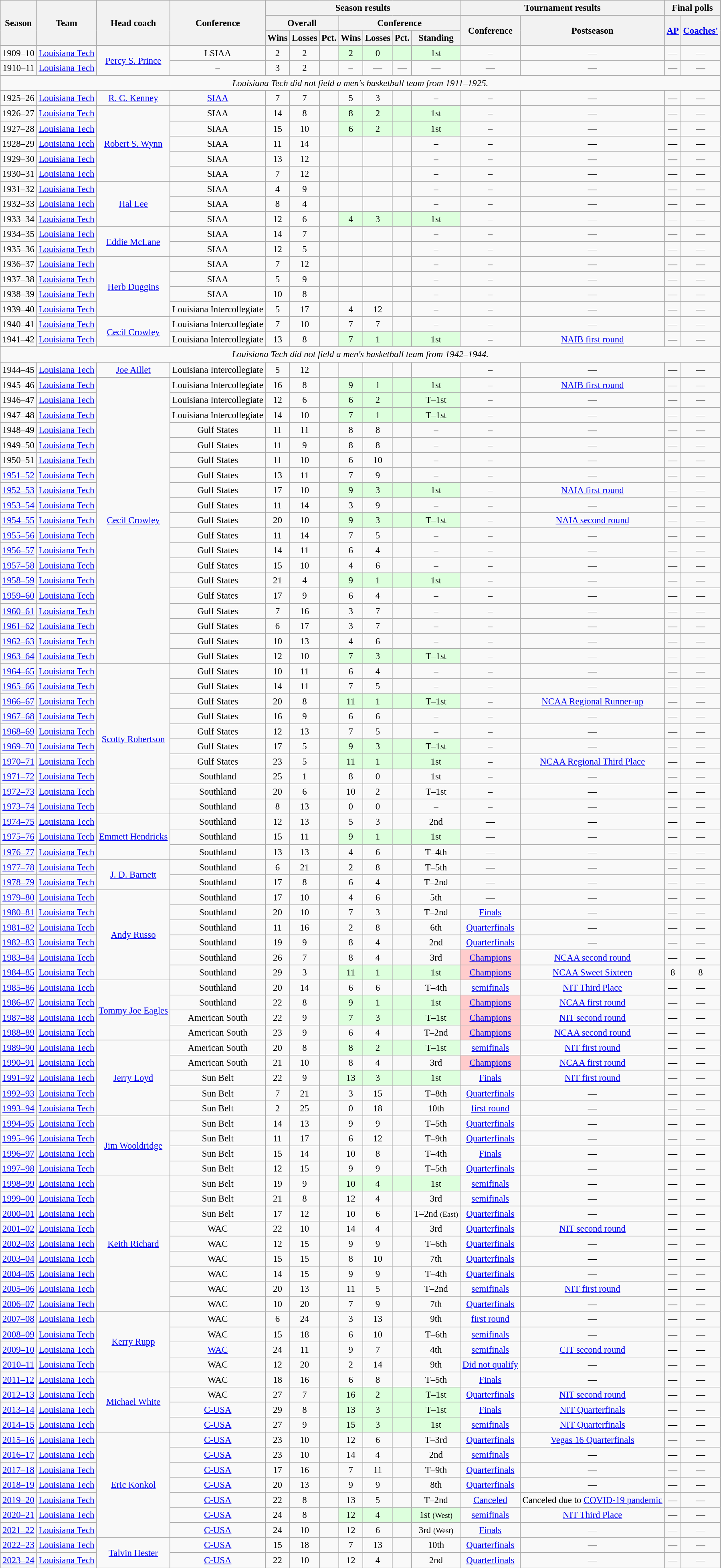<table class="wikitable" style="font-size: 95%; text-align:center;">
<tr>
<th rowspan="3">Season</th>
<th rowspan="3">Team</th>
<th rowspan="3">Head coach</th>
<th rowspan="3">Conference</th>
<th colspan="7">Season results</th>
<th colspan="2">Tournament results</th>
<th colspan="2">Final polls</th>
</tr>
<tr>
<th colspan="3">Overall</th>
<th colspan="4">Conference</th>
<th rowspan="2">Conference</th>
<th rowspan="2">Postseason</th>
<th rowspan="2"><a href='#'>AP</a></th>
<th rowspan="2"><a href='#'>Coaches'</a></th>
</tr>
<tr>
<th>Wins</th>
<th>Losses</th>
<th>Pct.</th>
<th>Wins</th>
<th>Losses</th>
<th>Pct.</th>
<th>Standing</th>
</tr>
<tr>
<td>1909–10</td>
<td><a href='#'>Louisiana Tech</a></td>
<td rowspan="2"><a href='#'>Percy S. Prince</a></td>
<td>LSIAA</td>
<td>2</td>
<td>2</td>
<td></td>
<td bgcolor="#ddffdd">2</td>
<td bgcolor="#ddffdd">0</td>
<td bgcolor="#ddffdd"></td>
<td bgcolor="#ddffdd">1st</td>
<td>–</td>
<td>—</td>
<td>—</td>
<td>—</td>
</tr>
<tr>
<td>1910–11</td>
<td><a href='#'>Louisiana Tech</a></td>
<td>–</td>
<td>3</td>
<td>2</td>
<td></td>
<td>–</td>
<td>—</td>
<td>—</td>
<td>—</td>
<td>—</td>
<td>—</td>
<td>—</td>
<td>—</td>
</tr>
<tr>
<td align="center" colspan=15 rowspan=1><em>Louisiana Tech did not field a men's basketball team from 1911–1925.</em></td>
</tr>
<tr>
<td>1925–26</td>
<td><a href='#'>Louisiana Tech</a></td>
<td><a href='#'>R. C. Kenney</a></td>
<td><a href='#'>SIAA</a></td>
<td>7</td>
<td>7</td>
<td></td>
<td>5</td>
<td>3</td>
<td></td>
<td>–</td>
<td>–</td>
<td>—</td>
<td>—</td>
<td>—</td>
</tr>
<tr>
<td>1926–27</td>
<td><a href='#'>Louisiana Tech</a></td>
<td rowspan="5"><a href='#'>Robert S. Wynn</a></td>
<td>SIAA</td>
<td>14</td>
<td>8</td>
<td></td>
<td bgcolor="#ddffdd">8</td>
<td bgcolor="#ddffdd">2</td>
<td bgcolor="#ddffdd"></td>
<td bgcolor="#ddffdd">1st</td>
<td>–</td>
<td>—</td>
<td>—</td>
<td>—</td>
</tr>
<tr>
<td>1927–28</td>
<td><a href='#'>Louisiana Tech</a></td>
<td>SIAA</td>
<td>15</td>
<td>10</td>
<td></td>
<td bgcolor="#ddffdd">6</td>
<td bgcolor="#ddffdd">2</td>
<td bgcolor="#ddffdd"></td>
<td bgcolor="#ddffdd">1st</td>
<td>–</td>
<td>—</td>
<td>—</td>
<td>—</td>
</tr>
<tr>
<td>1928–29</td>
<td><a href='#'>Louisiana Tech</a></td>
<td>SIAA</td>
<td>11</td>
<td>14</td>
<td></td>
<td></td>
<td></td>
<td></td>
<td>–</td>
<td>–</td>
<td>—</td>
<td>—</td>
<td>—</td>
</tr>
<tr>
<td>1929–30</td>
<td><a href='#'>Louisiana Tech</a></td>
<td>SIAA</td>
<td>13</td>
<td>12</td>
<td></td>
<td></td>
<td></td>
<td></td>
<td>–</td>
<td>–</td>
<td>—</td>
<td>—</td>
<td>—</td>
</tr>
<tr>
<td>1930–31</td>
<td><a href='#'>Louisiana Tech</a></td>
<td>SIAA</td>
<td>7</td>
<td>12</td>
<td></td>
<td></td>
<td></td>
<td></td>
<td>–</td>
<td>–</td>
<td>—</td>
<td>—</td>
<td>—</td>
</tr>
<tr>
<td>1931–32</td>
<td><a href='#'>Louisiana Tech</a></td>
<td rowspan="3"><a href='#'>Hal Lee</a></td>
<td>SIAA</td>
<td>4</td>
<td>9</td>
<td></td>
<td></td>
<td></td>
<td></td>
<td>–</td>
<td>–</td>
<td>—</td>
<td>—</td>
<td>—</td>
</tr>
<tr>
<td>1932–33</td>
<td><a href='#'>Louisiana Tech</a></td>
<td>SIAA</td>
<td>8</td>
<td>4</td>
<td></td>
<td></td>
<td></td>
<td></td>
<td>–</td>
<td>–</td>
<td>—</td>
<td>—</td>
<td>—</td>
</tr>
<tr>
<td>1933–34</td>
<td><a href='#'>Louisiana Tech</a></td>
<td>SIAA</td>
<td>12</td>
<td>6</td>
<td></td>
<td bgcolor="#ddffdd">4</td>
<td bgcolor="#ddffdd">3</td>
<td bgcolor="#ddffdd"></td>
<td bgcolor="#ddffdd">1st</td>
<td>–</td>
<td>—</td>
<td>—</td>
<td>—</td>
</tr>
<tr>
<td>1934–35</td>
<td><a href='#'>Louisiana Tech</a></td>
<td rowspan="2"><a href='#'>Eddie McLane</a></td>
<td>SIAA</td>
<td>14</td>
<td>7</td>
<td></td>
<td></td>
<td></td>
<td></td>
<td>–</td>
<td>–</td>
<td>—</td>
<td>—</td>
<td>—</td>
</tr>
<tr>
<td>1935–36</td>
<td><a href='#'>Louisiana Tech</a></td>
<td>SIAA</td>
<td>12</td>
<td>5</td>
<td></td>
<td></td>
<td></td>
<td></td>
<td>–</td>
<td>–</td>
<td>—</td>
<td>—</td>
<td>—</td>
</tr>
<tr>
<td>1936–37</td>
<td><a href='#'>Louisiana Tech</a></td>
<td rowspan="4"><a href='#'>Herb Duggins</a></td>
<td>SIAA</td>
<td>7</td>
<td>12</td>
<td></td>
<td></td>
<td></td>
<td></td>
<td>–</td>
<td>–</td>
<td>—</td>
<td>—</td>
<td>—</td>
</tr>
<tr>
<td>1937–38</td>
<td><a href='#'>Louisiana Tech</a></td>
<td>SIAA</td>
<td>5</td>
<td>9</td>
<td></td>
<td></td>
<td></td>
<td></td>
<td>–</td>
<td>–</td>
<td>—</td>
<td>—</td>
<td>—</td>
</tr>
<tr>
<td>1938–39</td>
<td><a href='#'>Louisiana Tech</a></td>
<td>SIAA</td>
<td>10</td>
<td>8</td>
<td></td>
<td></td>
<td></td>
<td></td>
<td>–</td>
<td>–</td>
<td>—</td>
<td>—</td>
<td>—</td>
</tr>
<tr>
<td>1939–40</td>
<td><a href='#'>Louisiana Tech</a></td>
<td>Louisiana Intercollegiate</td>
<td>5</td>
<td>17</td>
<td></td>
<td>4</td>
<td>12</td>
<td></td>
<td>–</td>
<td>–</td>
<td>—</td>
<td>—</td>
<td>—</td>
</tr>
<tr>
<td>1940–41</td>
<td><a href='#'>Louisiana Tech</a></td>
<td rowspan="2"><a href='#'>Cecil Crowley</a></td>
<td>Louisiana Intercollegiate</td>
<td>7</td>
<td>10</td>
<td></td>
<td>7</td>
<td>7</td>
<td></td>
<td>–</td>
<td>–</td>
<td>—</td>
<td>—</td>
<td>—</td>
</tr>
<tr>
<td>1941–42</td>
<td><a href='#'>Louisiana Tech</a></td>
<td>Louisiana Intercollegiate</td>
<td>13</td>
<td>8</td>
<td></td>
<td bgcolor="#ddffdd">7</td>
<td bgcolor="#ddffdd">1</td>
<td bgcolor="#ddffdd"></td>
<td bgcolor="#ddffdd">1st</td>
<td>–</td>
<td><a href='#'>NAIB first round</a></td>
<td>—</td>
<td>—</td>
</tr>
<tr>
<td align="center" colspan=15 rowspan=1><em>Louisiana Tech did not field a men's basketball team from 1942–1944.</em></td>
</tr>
<tr>
<td>1944–45</td>
<td><a href='#'>Louisiana Tech</a></td>
<td><a href='#'>Joe Aillet</a></td>
<td>Louisiana Intercollegiate</td>
<td>5</td>
<td>12</td>
<td></td>
<td></td>
<td></td>
<td></td>
<td></td>
<td>–</td>
<td>—</td>
<td>—</td>
<td>—</td>
</tr>
<tr>
<td>1945–46</td>
<td><a href='#'>Louisiana Tech</a></td>
<td rowspan="19"><a href='#'>Cecil Crowley</a></td>
<td>Louisiana Intercollegiate</td>
<td>16</td>
<td>8</td>
<td></td>
<td bgcolor="#ddffdd">9</td>
<td bgcolor="#ddffdd">1</td>
<td bgcolor="#ddffdd"></td>
<td bgcolor="#ddffdd">1st</td>
<td>–</td>
<td><a href='#'>NAIB first round</a></td>
<td>—</td>
<td>—</td>
</tr>
<tr>
<td>1946–47</td>
<td><a href='#'>Louisiana Tech</a></td>
<td>Louisiana Intercollegiate</td>
<td>12</td>
<td>6</td>
<td></td>
<td bgcolor="#ddffdd">6</td>
<td bgcolor="#ddffdd">2</td>
<td bgcolor="#ddffdd"></td>
<td bgcolor="#ddffdd">T–1st</td>
<td>–</td>
<td>—</td>
<td>—</td>
<td>—</td>
</tr>
<tr>
<td>1947–48</td>
<td><a href='#'>Louisiana Tech</a></td>
<td>Louisiana Intercollegiate</td>
<td>14</td>
<td>10</td>
<td></td>
<td bgcolor="#ddffdd">7</td>
<td bgcolor="#ddffdd">1</td>
<td bgcolor="#ddffdd"></td>
<td bgcolor="#ddffdd">T–1st</td>
<td>–</td>
<td>—</td>
<td>—</td>
<td>—</td>
</tr>
<tr>
<td>1948–49</td>
<td><a href='#'>Louisiana Tech</a></td>
<td>Gulf States</td>
<td>11</td>
<td>11</td>
<td></td>
<td>8</td>
<td>8</td>
<td></td>
<td>–</td>
<td>–</td>
<td>—</td>
<td>—</td>
<td>—</td>
</tr>
<tr>
<td>1949–50</td>
<td><a href='#'>Louisiana Tech</a></td>
<td>Gulf States</td>
<td>11</td>
<td>9</td>
<td></td>
<td>8</td>
<td>8</td>
<td></td>
<td>–</td>
<td>–</td>
<td>—</td>
<td>—</td>
<td>—</td>
</tr>
<tr>
<td>1950–51</td>
<td><a href='#'>Louisiana Tech</a></td>
<td>Gulf States</td>
<td>11</td>
<td>10</td>
<td></td>
<td>6</td>
<td>10</td>
<td></td>
<td>–</td>
<td>–</td>
<td>—</td>
<td>—</td>
<td>—</td>
</tr>
<tr>
<td><a href='#'>1951–52</a></td>
<td><a href='#'>Louisiana Tech</a></td>
<td>Gulf States</td>
<td>13</td>
<td>11</td>
<td></td>
<td>7</td>
<td>9</td>
<td></td>
<td>–</td>
<td>–</td>
<td>—</td>
<td>—</td>
<td>—</td>
</tr>
<tr>
<td><a href='#'>1952–53</a></td>
<td><a href='#'>Louisiana Tech</a></td>
<td>Gulf States</td>
<td>17</td>
<td>10</td>
<td></td>
<td bgcolor="#ddffdd">9</td>
<td bgcolor="#ddffdd">3</td>
<td bgcolor="#ddffdd"></td>
<td bgcolor="#ddffdd">1st</td>
<td>–</td>
<td><a href='#'>NAIA first round</a></td>
<td>—</td>
<td>—</td>
</tr>
<tr>
<td><a href='#'>1953–54</a></td>
<td><a href='#'>Louisiana Tech</a></td>
<td>Gulf States</td>
<td>11</td>
<td>14</td>
<td></td>
<td>3</td>
<td>9</td>
<td></td>
<td>–</td>
<td>–</td>
<td>—</td>
<td>—</td>
<td>—</td>
</tr>
<tr>
<td><a href='#'>1954–55</a></td>
<td><a href='#'>Louisiana Tech</a></td>
<td>Gulf States</td>
<td>20</td>
<td>10</td>
<td></td>
<td bgcolor="#ddffdd">9</td>
<td bgcolor="#ddffdd">3</td>
<td bgcolor="#ddffdd"></td>
<td bgcolor="#ddffdd">T–1st</td>
<td>–</td>
<td><a href='#'>NAIA second round</a></td>
<td>—</td>
<td>—</td>
</tr>
<tr>
<td><a href='#'>1955–56</a></td>
<td><a href='#'>Louisiana Tech</a></td>
<td>Gulf States</td>
<td>11</td>
<td>14</td>
<td></td>
<td>7</td>
<td>5</td>
<td></td>
<td>–</td>
<td>–</td>
<td>—</td>
<td>—</td>
<td>—</td>
</tr>
<tr>
<td><a href='#'>1956–57</a></td>
<td><a href='#'>Louisiana Tech</a></td>
<td>Gulf States</td>
<td>14</td>
<td>11</td>
<td></td>
<td>6</td>
<td>4</td>
<td></td>
<td>–</td>
<td>–</td>
<td>—</td>
<td>—</td>
<td>—</td>
</tr>
<tr>
<td><a href='#'>1957–58</a></td>
<td><a href='#'>Louisiana Tech</a></td>
<td>Gulf States</td>
<td>15</td>
<td>10</td>
<td></td>
<td>4</td>
<td>6</td>
<td></td>
<td>–</td>
<td>–</td>
<td>—</td>
<td>—</td>
<td>—</td>
</tr>
<tr>
<td><a href='#'>1958–59</a></td>
<td><a href='#'>Louisiana Tech</a></td>
<td>Gulf States</td>
<td>21</td>
<td>4</td>
<td></td>
<td bgcolor="#ddffdd">9</td>
<td bgcolor="#ddffdd">1</td>
<td bgcolor="#ddffdd"></td>
<td bgcolor="#ddffdd">1st</td>
<td>–</td>
<td>—</td>
<td>—</td>
<td>—</td>
</tr>
<tr>
<td><a href='#'>1959–60</a></td>
<td><a href='#'>Louisiana Tech</a></td>
<td>Gulf States</td>
<td>17</td>
<td>9</td>
<td></td>
<td>6</td>
<td>4</td>
<td></td>
<td>–</td>
<td>–</td>
<td>—</td>
<td>—</td>
<td>—</td>
</tr>
<tr>
<td><a href='#'>1960–61</a></td>
<td><a href='#'>Louisiana Tech</a></td>
<td>Gulf States</td>
<td>7</td>
<td>16</td>
<td></td>
<td>3</td>
<td>7</td>
<td></td>
<td>–</td>
<td>–</td>
<td>—</td>
<td>—</td>
<td>—</td>
</tr>
<tr>
<td><a href='#'>1961–62</a></td>
<td><a href='#'>Louisiana Tech</a></td>
<td>Gulf States</td>
<td>6</td>
<td>17</td>
<td></td>
<td>3</td>
<td>7</td>
<td></td>
<td>–</td>
<td>–</td>
<td>—</td>
<td>—</td>
<td>—</td>
</tr>
<tr>
<td><a href='#'>1962–63</a></td>
<td><a href='#'>Louisiana Tech</a></td>
<td>Gulf States</td>
<td>10</td>
<td>13</td>
<td></td>
<td>4</td>
<td>6</td>
<td></td>
<td>–</td>
<td>–</td>
<td>—</td>
<td>—</td>
<td>—</td>
</tr>
<tr>
<td><a href='#'>1963–64</a></td>
<td><a href='#'>Louisiana Tech</a></td>
<td>Gulf States</td>
<td>12</td>
<td>10</td>
<td></td>
<td bgcolor="#ddffdd">7</td>
<td bgcolor="#ddffdd">3</td>
<td bgcolor="#ddffdd"></td>
<td bgcolor="#ddffdd">T–1st</td>
<td>–</td>
<td>—</td>
<td>—</td>
<td>—</td>
</tr>
<tr>
<td><a href='#'>1964–65</a></td>
<td><a href='#'>Louisiana Tech</a></td>
<td rowspan="10"><a href='#'>Scotty Robertson</a></td>
<td>Gulf States</td>
<td>10</td>
<td>11</td>
<td></td>
<td>6</td>
<td>4</td>
<td></td>
<td>–</td>
<td>–</td>
<td>—</td>
<td>—</td>
<td>—</td>
</tr>
<tr>
<td><a href='#'>1965–66</a></td>
<td><a href='#'>Louisiana Tech</a></td>
<td>Gulf States</td>
<td>14</td>
<td>11</td>
<td></td>
<td>7</td>
<td>5</td>
<td></td>
<td>–</td>
<td>–</td>
<td>—</td>
<td>—</td>
<td>—</td>
</tr>
<tr>
<td><a href='#'>1966–67</a></td>
<td><a href='#'>Louisiana Tech</a></td>
<td>Gulf States</td>
<td>20</td>
<td>8</td>
<td></td>
<td bgcolor="#ddffdd">11</td>
<td bgcolor="#ddffdd">1</td>
<td bgcolor="#ddffdd"></td>
<td bgcolor="#ddffdd">T–1st</td>
<td>–</td>
<td><a href='#'>NCAA Regional Runner-up</a></td>
<td>—</td>
<td>—</td>
</tr>
<tr>
<td><a href='#'>1967–68</a></td>
<td><a href='#'>Louisiana Tech</a></td>
<td>Gulf States</td>
<td>16</td>
<td>9</td>
<td></td>
<td>6</td>
<td>6</td>
<td></td>
<td>–</td>
<td>–</td>
<td>—</td>
<td>—</td>
<td>—</td>
</tr>
<tr>
<td><a href='#'>1968–69</a></td>
<td><a href='#'>Louisiana Tech</a></td>
<td>Gulf States</td>
<td>12</td>
<td>13</td>
<td></td>
<td>7</td>
<td>5</td>
<td></td>
<td>–</td>
<td>–</td>
<td>—</td>
<td>—</td>
<td>—</td>
</tr>
<tr>
<td><a href='#'>1969–70</a></td>
<td><a href='#'>Louisiana Tech</a></td>
<td>Gulf States</td>
<td>17</td>
<td>5</td>
<td></td>
<td bgcolor="#ddffdd">9</td>
<td bgcolor="#ddffdd">3</td>
<td bgcolor="#ddffdd"></td>
<td bgcolor="#ddffdd">T–1st</td>
<td>–</td>
<td>—</td>
<td>—</td>
<td>—</td>
</tr>
<tr>
<td><a href='#'>1970–71</a></td>
<td><a href='#'>Louisiana Tech</a></td>
<td>Gulf States</td>
<td>23</td>
<td>5</td>
<td></td>
<td bgcolor="#ddffdd">11</td>
<td bgcolor="#ddffdd">1</td>
<td bgcolor="#ddffdd"></td>
<td bgcolor="#ddffdd">1st</td>
<td>–</td>
<td><a href='#'>NCAA Regional Third Place</a></td>
<td>—</td>
<td>—</td>
</tr>
<tr>
<td><a href='#'>1971–72</a></td>
<td><a href='#'>Louisiana Tech</a></td>
<td>Southland</td>
<td>25</td>
<td>1</td>
<td></td>
<td>8</td>
<td>0</td>
<td></td>
<td>1st</td>
<td>–</td>
<td>—</td>
<td>—</td>
<td>—</td>
</tr>
<tr>
<td><a href='#'>1972–73</a></td>
<td><a href='#'>Louisiana Tech</a></td>
<td>Southland</td>
<td>20</td>
<td>6</td>
<td></td>
<td>10</td>
<td>2</td>
<td></td>
<td>T–1st</td>
<td>–</td>
<td>—</td>
<td>—</td>
<td>—</td>
</tr>
<tr>
<td><a href='#'>1973–74</a></td>
<td><a href='#'>Louisiana Tech</a></td>
<td>Southland</td>
<td>8</td>
<td>13</td>
<td></td>
<td>0</td>
<td>0</td>
<td></td>
<td>–</td>
<td>–</td>
<td>—</td>
<td>—</td>
<td>—</td>
</tr>
<tr>
<td><a href='#'>1974–75</a></td>
<td><a href='#'>Louisiana Tech</a></td>
<td rowspan="3"><a href='#'>Emmett Hendricks</a></td>
<td>Southland</td>
<td>12</td>
<td>13</td>
<td></td>
<td>5</td>
<td>3</td>
<td></td>
<td>2nd</td>
<td>—</td>
<td>—</td>
<td>—</td>
<td>—</td>
</tr>
<tr>
<td><a href='#'>1975–76</a></td>
<td><a href='#'>Louisiana Tech</a></td>
<td>Southland</td>
<td>15</td>
<td>11</td>
<td></td>
<td bgcolor="#ddffdd">9</td>
<td bgcolor="#ddffdd">1</td>
<td bgcolor="#ddffdd"></td>
<td bgcolor="#ddffdd">1st</td>
<td>—</td>
<td>—</td>
<td>—</td>
<td>—</td>
</tr>
<tr>
<td><a href='#'>1976–77</a></td>
<td><a href='#'>Louisiana Tech</a></td>
<td>Southland</td>
<td>13</td>
<td>13</td>
<td></td>
<td>4</td>
<td>6</td>
<td></td>
<td>T–4th</td>
<td>—</td>
<td>—</td>
<td>—</td>
<td>—</td>
</tr>
<tr>
<td><a href='#'>1977–78</a></td>
<td><a href='#'>Louisiana Tech</a></td>
<td rowspan="2"><a href='#'>J. D. Barnett</a></td>
<td>Southland</td>
<td>6</td>
<td>21</td>
<td></td>
<td>2</td>
<td>8</td>
<td></td>
<td>T–5th</td>
<td>—</td>
<td>—</td>
<td>—</td>
<td>—</td>
</tr>
<tr>
<td><a href='#'>1978–79</a></td>
<td><a href='#'>Louisiana Tech</a></td>
<td>Southland</td>
<td>17</td>
<td>8</td>
<td></td>
<td>6</td>
<td>4</td>
<td></td>
<td>T–2nd</td>
<td>—</td>
<td>—</td>
<td>—</td>
<td>—</td>
</tr>
<tr>
<td><a href='#'>1979–80</a></td>
<td><a href='#'>Louisiana Tech</a></td>
<td rowspan="6"><a href='#'>Andy Russo</a></td>
<td>Southland</td>
<td>17</td>
<td>10</td>
<td></td>
<td>4</td>
<td>6</td>
<td></td>
<td>5th</td>
<td>—</td>
<td>—</td>
<td>—</td>
<td>—</td>
</tr>
<tr>
<td><a href='#'>1980–81</a></td>
<td><a href='#'>Louisiana Tech</a></td>
<td>Southland</td>
<td>20</td>
<td>10</td>
<td></td>
<td>7</td>
<td>3</td>
<td></td>
<td>T–2nd</td>
<td><a href='#'>Finals</a></td>
<td>—</td>
<td>—</td>
<td>—</td>
</tr>
<tr>
<td><a href='#'>1981–82</a></td>
<td><a href='#'>Louisiana Tech</a></td>
<td>Southland</td>
<td>11</td>
<td>16</td>
<td></td>
<td>2</td>
<td>8</td>
<td></td>
<td>6th</td>
<td><a href='#'>Quarterfinals</a></td>
<td>—</td>
<td>—</td>
<td>—</td>
</tr>
<tr>
<td><a href='#'>1982–83</a></td>
<td><a href='#'>Louisiana Tech</a></td>
<td>Southland</td>
<td>19</td>
<td>9</td>
<td></td>
<td>8</td>
<td>4</td>
<td></td>
<td>2nd</td>
<td><a href='#'>Quarterfinals</a></td>
<td>—</td>
<td>—</td>
<td>—</td>
</tr>
<tr>
<td><a href='#'>1983–84</a></td>
<td><a href='#'>Louisiana Tech</a></td>
<td>Southland</td>
<td>26</td>
<td>7</td>
<td></td>
<td>8</td>
<td>4</td>
<td></td>
<td>3rd</td>
<td bgcolor="#FFCCCC"><a href='#'>Champions</a></td>
<td><a href='#'>NCAA second round</a></td>
<td>—</td>
<td>—</td>
</tr>
<tr>
<td><a href='#'>1984–85</a></td>
<td><a href='#'>Louisiana Tech</a></td>
<td>Southland</td>
<td>29</td>
<td>3</td>
<td></td>
<td bgcolor="#ddffdd">11</td>
<td bgcolor="#ddffdd">1</td>
<td bgcolor="#ddffdd"></td>
<td bgcolor="#ddffdd">1st</td>
<td bgcolor="#FFCCCC"><a href='#'>Champions</a></td>
<td><a href='#'>NCAA Sweet Sixteen</a></td>
<td>8</td>
<td>8</td>
</tr>
<tr>
<td><a href='#'>1985–86</a></td>
<td><a href='#'>Louisiana Tech</a></td>
<td rowspan="4"><a href='#'>Tommy Joe Eagles</a></td>
<td>Southland</td>
<td>20</td>
<td>14</td>
<td></td>
<td>6</td>
<td>6</td>
<td></td>
<td>T–4th</td>
<td><a href='#'>semifinals</a></td>
<td><a href='#'>NIT Third Place</a></td>
<td>—</td>
<td>—</td>
</tr>
<tr>
<td><a href='#'>1986–87</a></td>
<td><a href='#'>Louisiana Tech</a></td>
<td>Southland</td>
<td>22</td>
<td>8</td>
<td></td>
<td bgcolor="#ddffdd">9</td>
<td bgcolor="#ddffdd">1</td>
<td bgcolor="#ddffdd"></td>
<td bgcolor="#ddffdd">1st</td>
<td bgcolor="#FFCCCC"><a href='#'>Champions</a></td>
<td><a href='#'>NCAA first round</a></td>
<td>—</td>
<td>—</td>
</tr>
<tr>
<td><a href='#'>1987–88</a></td>
<td><a href='#'>Louisiana Tech</a></td>
<td>American South</td>
<td>22</td>
<td>9</td>
<td></td>
<td bgcolor="#ddffdd">7</td>
<td bgcolor="#ddffdd">3</td>
<td bgcolor="#ddffdd"></td>
<td bgcolor="#ddffdd">T–1st</td>
<td bgcolor="#FFCCCC"><a href='#'>Champions</a></td>
<td><a href='#'>NIT second round</a></td>
<td>—</td>
<td>—</td>
</tr>
<tr>
<td><a href='#'>1988–89</a></td>
<td><a href='#'>Louisiana Tech</a></td>
<td>American South</td>
<td>23</td>
<td>9</td>
<td></td>
<td>6</td>
<td>4</td>
<td></td>
<td>T–2nd</td>
<td bgcolor="#FFCCCC"><a href='#'>Champions</a></td>
<td><a href='#'>NCAA second round</a></td>
<td>—</td>
<td>—</td>
</tr>
<tr>
<td><a href='#'>1989–90</a></td>
<td><a href='#'>Louisiana Tech</a></td>
<td rowspan="5"><a href='#'>Jerry Loyd</a></td>
<td>American South</td>
<td>20</td>
<td>8</td>
<td></td>
<td bgcolor="#ddffdd">8</td>
<td bgcolor="#ddffdd">2</td>
<td bgcolor="#ddffdd"></td>
<td bgcolor="#ddffdd">T–1st</td>
<td><a href='#'>semifinals</a></td>
<td><a href='#'>NIT first round</a></td>
<td>—</td>
<td>—</td>
</tr>
<tr>
<td><a href='#'>1990–91</a></td>
<td><a href='#'>Louisiana Tech</a></td>
<td>American South</td>
<td>21</td>
<td>10</td>
<td></td>
<td>8</td>
<td>4</td>
<td></td>
<td>3rd</td>
<td bgcolor="#FFCCCC"><a href='#'>Champions</a></td>
<td><a href='#'>NCAA first round</a></td>
<td>—</td>
<td>—</td>
</tr>
<tr>
<td><a href='#'>1991–92</a></td>
<td><a href='#'>Louisiana Tech</a></td>
<td>Sun Belt</td>
<td>22</td>
<td>9</td>
<td></td>
<td bgcolor="#ddffdd">13</td>
<td bgcolor="#ddffdd">3</td>
<td bgcolor="#ddffdd"></td>
<td bgcolor="#ddffdd">1st</td>
<td><a href='#'>Finals</a></td>
<td><a href='#'>NIT first round</a></td>
<td>—</td>
<td>—</td>
</tr>
<tr>
<td><a href='#'>1992–93</a></td>
<td><a href='#'>Louisiana Tech</a></td>
<td>Sun Belt</td>
<td>7</td>
<td>21</td>
<td></td>
<td>3</td>
<td>15</td>
<td></td>
<td>T–8th</td>
<td><a href='#'>Quarterfinals</a></td>
<td>—</td>
<td>—</td>
<td>—</td>
</tr>
<tr>
<td><a href='#'>1993–94</a></td>
<td><a href='#'>Louisiana Tech</a></td>
<td>Sun Belt</td>
<td>2</td>
<td>25</td>
<td></td>
<td>0</td>
<td>18</td>
<td></td>
<td>10th</td>
<td><a href='#'>first round</a></td>
<td>—</td>
<td>—</td>
<td>—</td>
</tr>
<tr>
<td><a href='#'>1994–95</a></td>
<td><a href='#'>Louisiana Tech</a></td>
<td rowspan="4"><a href='#'>Jim Wooldridge</a></td>
<td>Sun Belt</td>
<td>14</td>
<td>13</td>
<td></td>
<td>9</td>
<td>9</td>
<td></td>
<td>T–5th</td>
<td><a href='#'>Quarterfinals</a></td>
<td>—</td>
<td>—</td>
<td>—</td>
</tr>
<tr>
<td><a href='#'>1995–96</a></td>
<td><a href='#'>Louisiana Tech</a></td>
<td>Sun Belt</td>
<td>11</td>
<td>17</td>
<td></td>
<td>6</td>
<td>12</td>
<td></td>
<td>T–9th</td>
<td><a href='#'>Quarterfinals</a></td>
<td>—</td>
<td>—</td>
<td>—</td>
</tr>
<tr>
<td><a href='#'>1996–97</a></td>
<td><a href='#'>Louisiana Tech</a></td>
<td>Sun Belt</td>
<td>15</td>
<td>14</td>
<td></td>
<td>10</td>
<td>8</td>
<td></td>
<td>T–4th</td>
<td><a href='#'>Finals</a></td>
<td>—</td>
<td>—</td>
<td>—</td>
</tr>
<tr>
<td><a href='#'>1997–98</a></td>
<td><a href='#'>Louisiana Tech</a></td>
<td>Sun Belt</td>
<td>12</td>
<td>15</td>
<td></td>
<td>9</td>
<td>9</td>
<td></td>
<td>T–5th</td>
<td><a href='#'>Quarterfinals</a></td>
<td>—</td>
<td>—</td>
<td>—</td>
</tr>
<tr>
<td><a href='#'>1998–99</a></td>
<td><a href='#'>Louisiana Tech</a></td>
<td rowspan="9"><a href='#'>Keith Richard</a></td>
<td>Sun Belt</td>
<td>19</td>
<td>9</td>
<td></td>
<td bgcolor="#ddffdd">10</td>
<td bgcolor="#ddffdd">4</td>
<td bgcolor="#ddffdd"></td>
<td bgcolor="#ddffdd">1st</td>
<td><a href='#'>semifinals</a></td>
<td>—</td>
<td>—</td>
<td>—</td>
</tr>
<tr>
<td><a href='#'>1999–00</a></td>
<td><a href='#'>Louisiana Tech</a></td>
<td>Sun Belt</td>
<td>21</td>
<td>8</td>
<td></td>
<td>12</td>
<td>4</td>
<td></td>
<td>3rd</td>
<td><a href='#'>semifinals</a></td>
<td>—</td>
<td>—</td>
<td>—</td>
</tr>
<tr>
<td><a href='#'>2000–01</a></td>
<td><a href='#'>Louisiana Tech</a></td>
<td>Sun Belt</td>
<td>17</td>
<td>12</td>
<td></td>
<td>10</td>
<td>6</td>
<td></td>
<td>T–2nd <small>(East)</small></td>
<td><a href='#'>Quarterfinals</a></td>
<td>—</td>
<td>—</td>
<td>—</td>
</tr>
<tr>
<td><a href='#'>2001–02</a></td>
<td><a href='#'>Louisiana Tech</a></td>
<td>WAC</td>
<td>22</td>
<td>10</td>
<td></td>
<td>14</td>
<td>4</td>
<td></td>
<td>3rd</td>
<td><a href='#'>Quarterfinals</a></td>
<td><a href='#'>NIT second round</a></td>
<td>—</td>
<td>—</td>
</tr>
<tr>
<td><a href='#'>2002–03</a></td>
<td><a href='#'>Louisiana Tech</a></td>
<td>WAC</td>
<td>12</td>
<td>15</td>
<td></td>
<td>9</td>
<td>9</td>
<td></td>
<td>T–6th</td>
<td><a href='#'>Quarterfinals</a></td>
<td>—</td>
<td>—</td>
<td>—</td>
</tr>
<tr>
<td><a href='#'>2003–04</a></td>
<td><a href='#'>Louisiana Tech</a></td>
<td>WAC</td>
<td>15</td>
<td>15</td>
<td></td>
<td>8</td>
<td>10</td>
<td></td>
<td>7th</td>
<td><a href='#'>Quarterfinals</a></td>
<td>—</td>
<td>—</td>
<td>—</td>
</tr>
<tr>
<td><a href='#'>2004–05</a></td>
<td><a href='#'>Louisiana Tech</a></td>
<td>WAC</td>
<td>14</td>
<td>15</td>
<td></td>
<td>9</td>
<td>9</td>
<td></td>
<td>T–4th</td>
<td><a href='#'>Quarterfinals</a></td>
<td>—</td>
<td>—</td>
<td>—</td>
</tr>
<tr>
<td><a href='#'>2005–06</a></td>
<td><a href='#'>Louisiana Tech</a></td>
<td>WAC</td>
<td>20</td>
<td>13</td>
<td></td>
<td>11</td>
<td>5</td>
<td></td>
<td>T–2nd</td>
<td><a href='#'>semifinals</a></td>
<td><a href='#'>NIT first round</a></td>
<td>—</td>
<td>—</td>
</tr>
<tr>
<td><a href='#'>2006–07</a></td>
<td><a href='#'>Louisiana Tech</a></td>
<td>WAC</td>
<td>10</td>
<td>20</td>
<td></td>
<td>7</td>
<td>9</td>
<td></td>
<td>7th</td>
<td><a href='#'>Quarterfinals</a></td>
<td>—</td>
<td>—</td>
<td>—</td>
</tr>
<tr>
<td><a href='#'>2007–08</a></td>
<td><a href='#'>Louisiana Tech</a></td>
<td rowspan="4"><a href='#'>Kerry Rupp</a></td>
<td>WAC</td>
<td>6</td>
<td>24</td>
<td></td>
<td>3</td>
<td>13</td>
<td></td>
<td>9th</td>
<td><a href='#'>first round</a></td>
<td>—</td>
<td>—</td>
<td>—</td>
</tr>
<tr>
<td><a href='#'>2008–09</a></td>
<td><a href='#'>Louisiana Tech</a></td>
<td>WAC</td>
<td>15</td>
<td>18</td>
<td></td>
<td>6</td>
<td>10</td>
<td></td>
<td>T–6th</td>
<td><a href='#'>semifinals</a></td>
<td>—</td>
<td>—</td>
<td>—</td>
</tr>
<tr>
<td><a href='#'>2009–10</a></td>
<td><a href='#'>Louisiana Tech</a></td>
<td><a href='#'>WAC</a></td>
<td>24</td>
<td>11</td>
<td></td>
<td>9</td>
<td>7</td>
<td></td>
<td>4th</td>
<td><a href='#'>semifinals</a></td>
<td><a href='#'>CIT second round</a></td>
<td>—</td>
<td>—</td>
</tr>
<tr>
<td><a href='#'>2010–11</a></td>
<td><a href='#'>Louisiana Tech</a></td>
<td>WAC</td>
<td>12</td>
<td>20</td>
<td></td>
<td>2</td>
<td>14</td>
<td></td>
<td>9th</td>
<td><a href='#'>Did not qualify</a></td>
<td>—</td>
<td>—</td>
<td>—</td>
</tr>
<tr>
<td><a href='#'>2011–12</a></td>
<td><a href='#'>Louisiana Tech</a></td>
<td rowspan="4"><a href='#'>Michael White</a></td>
<td>WAC</td>
<td>18</td>
<td>16</td>
<td></td>
<td>6</td>
<td>8</td>
<td></td>
<td>T–5th</td>
<td><a href='#'>Finals</a></td>
<td>—</td>
<td>—</td>
<td>—</td>
</tr>
<tr>
<td><a href='#'>2012–13</a></td>
<td><a href='#'>Louisiana Tech</a></td>
<td>WAC</td>
<td>27</td>
<td>7</td>
<td></td>
<td bgcolor="#ddffdd">16</td>
<td bgcolor="#ddffdd">2</td>
<td bgcolor="#ddffdd"></td>
<td bgcolor="#ddffdd">T–1st</td>
<td><a href='#'>Quarterfinals</a></td>
<td><a href='#'>NIT second round</a></td>
<td>—</td>
<td>—</td>
</tr>
<tr>
<td><a href='#'>2013–14</a></td>
<td><a href='#'>Louisiana Tech</a></td>
<td><a href='#'>C-USA</a></td>
<td>29</td>
<td>8</td>
<td></td>
<td bgcolor="#ddffdd">13</td>
<td bgcolor="#ddffdd">3</td>
<td bgcolor="#ddffdd"></td>
<td bgcolor="#ddffdd">T–1st</td>
<td><a href='#'>Finals</a></td>
<td><a href='#'>NIT Quarterfinals</a></td>
<td>—</td>
<td>—</td>
</tr>
<tr>
<td><a href='#'>2014–15</a></td>
<td><a href='#'>Louisiana Tech</a></td>
<td><a href='#'>C-USA</a></td>
<td>27</td>
<td>9</td>
<td></td>
<td bgcolor="#ddffdd">15</td>
<td bgcolor="#ddffdd">3</td>
<td bgcolor="#ddffdd"></td>
<td bgcolor="#ddffdd">1st</td>
<td><a href='#'>semifinals</a></td>
<td><a href='#'>NIT Quarterfinals</a></td>
<td>—</td>
<td>—</td>
</tr>
<tr>
<td><a href='#'>2015–16</a></td>
<td><a href='#'>Louisiana Tech</a></td>
<td rowspan="7"><a href='#'>Eric Konkol</a></td>
<td><a href='#'>C-USA</a></td>
<td>23</td>
<td>10</td>
<td></td>
<td>12</td>
<td>6</td>
<td></td>
<td>T–3rd</td>
<td><a href='#'>Quarterfinals</a></td>
<td><a href='#'>Vegas 16 Quarterfinals</a></td>
<td>—</td>
<td>—</td>
</tr>
<tr>
<td><a href='#'>2016–17</a></td>
<td><a href='#'>Louisiana Tech</a></td>
<td><a href='#'>C-USA</a></td>
<td>23</td>
<td>10</td>
<td></td>
<td>14</td>
<td>4</td>
<td></td>
<td>2nd</td>
<td><a href='#'>semifinals</a></td>
<td>—</td>
<td>—</td>
<td>—</td>
</tr>
<tr>
<td><a href='#'>2017–18</a></td>
<td><a href='#'>Louisiana Tech</a></td>
<td><a href='#'>C-USA</a></td>
<td>17</td>
<td>16</td>
<td></td>
<td>7</td>
<td>11</td>
<td></td>
<td>T–9th</td>
<td><a href='#'>Quarterfinals</a></td>
<td>—</td>
<td>—</td>
<td>—</td>
</tr>
<tr>
<td><a href='#'>2018–19</a></td>
<td><a href='#'>Louisiana Tech</a></td>
<td><a href='#'>C-USA</a></td>
<td>20</td>
<td>13</td>
<td></td>
<td>9</td>
<td>9</td>
<td></td>
<td>8th</td>
<td><a href='#'>Quarterfinals</a></td>
<td>—</td>
<td>—</td>
<td>—</td>
</tr>
<tr>
<td><a href='#'>2019–20</a></td>
<td><a href='#'>Louisiana Tech</a></td>
<td><a href='#'>C-USA</a></td>
<td>22</td>
<td>8</td>
<td></td>
<td>13</td>
<td>5</td>
<td></td>
<td>T–2nd</td>
<td><a href='#'>Canceled</a></td>
<td>Canceled due to <a href='#'>COVID-19 pandemic</a></td>
<td>—</td>
<td>—</td>
</tr>
<tr>
<td><a href='#'>2020–21</a></td>
<td><a href='#'>Louisiana Tech</a></td>
<td><a href='#'>C-USA</a></td>
<td>24</td>
<td>8</td>
<td></td>
<td bgcolor="#ddffdd">12</td>
<td bgcolor="#ddffdd">4</td>
<td bgcolor="#ddffdd"></td>
<td bgcolor="#ddffdd">1st <small>(West)</small></td>
<td><a href='#'>semifinals</a></td>
<td><a href='#'>NIT Third Place</a></td>
<td>—</td>
<td>—</td>
</tr>
<tr>
<td><a href='#'>2021–22</a></td>
<td><a href='#'>Louisiana Tech</a></td>
<td><a href='#'>C-USA</a></td>
<td>24</td>
<td>10</td>
<td></td>
<td>12</td>
<td>6</td>
<td></td>
<td>3rd <small>(West)</small></td>
<td><a href='#'>Finals</a></td>
<td>—</td>
<td>—</td>
<td>—</td>
</tr>
<tr>
<td><a href='#'>2022–23</a></td>
<td><a href='#'>Louisiana Tech</a></td>
<td rowspan="2"><a href='#'>Talvin Hester</a></td>
<td><a href='#'>C-USA</a></td>
<td>15</td>
<td>18</td>
<td></td>
<td>7</td>
<td>13</td>
<td></td>
<td>10th</td>
<td><a href='#'>Quarterfinals</a></td>
<td>—</td>
<td>—</td>
<td>—</td>
</tr>
<tr>
<td><a href='#'>2023–24</a></td>
<td><a href='#'>Louisiana Tech</a></td>
<td><a href='#'>C-USA</a></td>
<td>22</td>
<td>10</td>
<td></td>
<td>12</td>
<td>4</td>
<td></td>
<td>2nd</td>
<td><a href='#'>Quarterfinals</a></td>
<td>—</td>
<td>—</td>
<td>—</td>
</tr>
</table>
